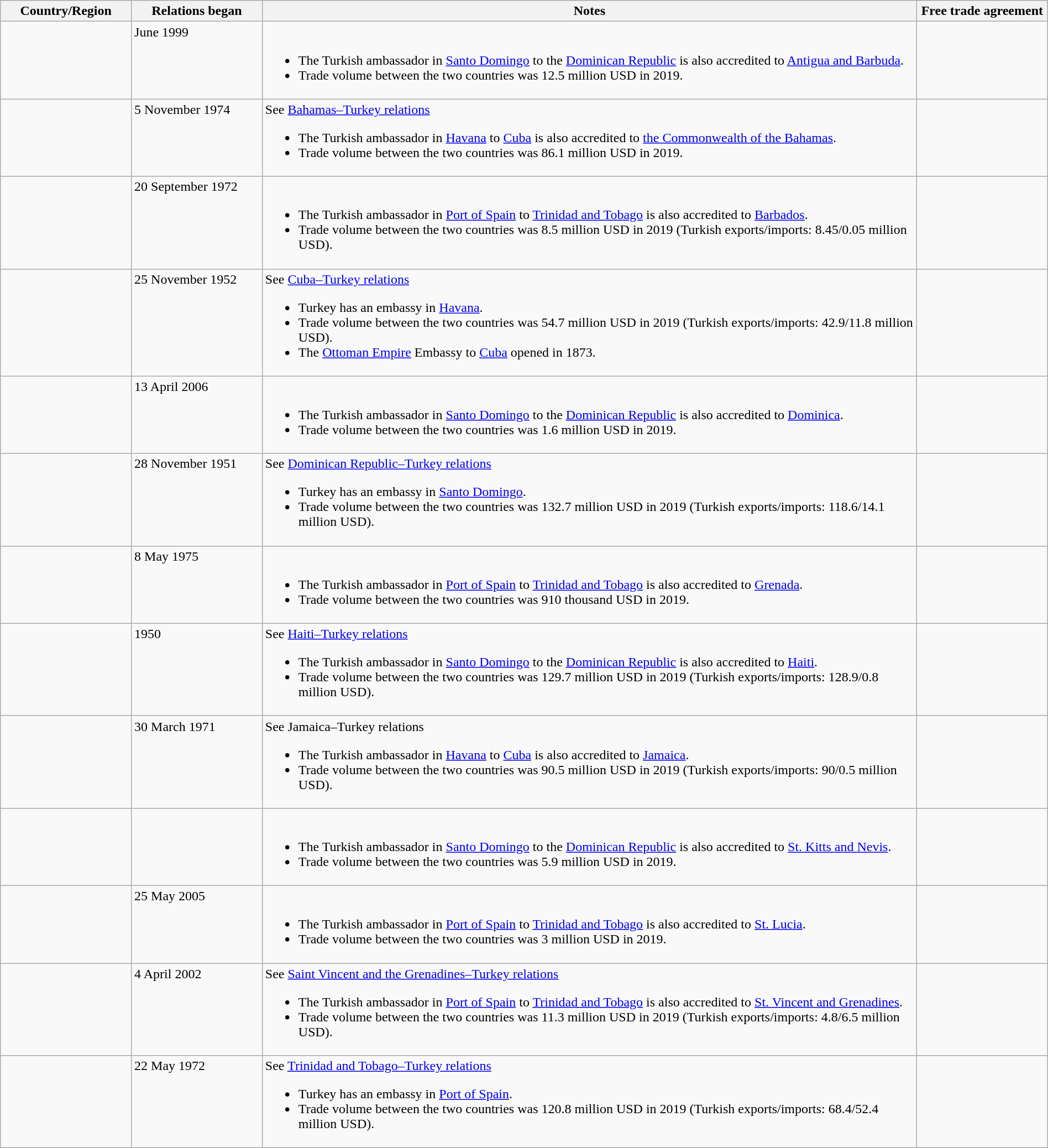<table class="wikitable sortable" style="width:100%; margin:auto;">
<tr>
<th style="width:10%;">Country/Region</th>
<th style="width:10%;">Relations began</th>
<th style="width:50%;">Notes</th>
<th style="width:10%;">Free trade agreement</th>
</tr>
<tr valign="top">
<td></td>
<td>June 1999</td>
<td><br><ul><li>The Turkish ambassador in <a href='#'>Santo Domingo</a> to the <a href='#'>Dominican Republic</a> is also accredited to <a href='#'>Antigua and Barbuda</a>.</li><li>Trade volume between the two countries was 12.5 million USD in 2019.</li></ul></td>
<td></td>
</tr>
<tr valign="top">
<td></td>
<td>5 November 1974</td>
<td>See <a href='#'>Bahamas–Turkey relations</a><br><ul><li>The Turkish ambassador in <a href='#'>Havana</a> to <a href='#'>Cuba</a> is also accredited to <a href='#'>the Commonwealth of the Bahamas</a>.</li><li>Trade volume between the two countries was 86.1 million USD in 2019.</li></ul></td>
<td></td>
</tr>
<tr valign="top">
<td></td>
<td>20 September 1972</td>
<td><br><ul><li>The Turkish ambassador in <a href='#'>Port of Spain</a> to <a href='#'>Trinidad and Tobago</a> is also accredited to <a href='#'>Barbados</a>.</li><li>Trade volume between the two countries was 8.5 million USD in 2019 (Turkish exports/imports: 8.45/0.05 million USD).</li></ul></td>
<td></td>
</tr>
<tr valign="top">
<td></td>
<td>25 November 1952</td>
<td>See <a href='#'>Cuba–Turkey relations</a><br><ul><li>Turkey has an embassy in <a href='#'>Havana</a>.</li><li>Trade volume between the two countries was 54.7 million USD in 2019 (Turkish exports/imports: 42.9/11.8 million USD).</li><li>The <a href='#'>Ottoman Empire</a> Embassy to <a href='#'>Cuba</a> opened in 1873.</li></ul></td>
<td></td>
</tr>
<tr valign="top">
<td></td>
<td>13 April 2006</td>
<td><br><ul><li>The Turkish ambassador in <a href='#'>Santo Domingo</a> to the <a href='#'>Dominican Republic</a> is also accredited to <a href='#'>Dominica</a>.</li><li>Trade volume between the two countries was 1.6 million USD in 2019.</li></ul></td>
<td></td>
</tr>
<tr valign="top">
<td></td>
<td>28 November 1951</td>
<td>See <a href='#'>Dominican Republic–Turkey relations</a><br><ul><li>Turkey has an embassy in <a href='#'>Santo Domingo</a>.</li><li>Trade volume between the two countries was 132.7 million USD in 2019 (Turkish exports/imports: 118.6/14.1 million USD).</li></ul></td>
<td></td>
</tr>
<tr valign="top">
<td></td>
<td>8 May 1975</td>
<td><br><ul><li>The Turkish ambassador in <a href='#'>Port of Spain</a> to <a href='#'>Trinidad and Tobago</a> is also accredited to <a href='#'>Grenada</a>.</li><li>Trade volume between the two countries was 910 thousand USD in 2019.</li></ul></td>
<td></td>
</tr>
<tr valign="top">
<td></td>
<td>1950</td>
<td>See <a href='#'>Haiti–Turkey relations</a><br><ul><li>The Turkish ambassador in <a href='#'>Santo Domingo</a> to the <a href='#'>Dominican Republic</a> is also accredited to <a href='#'>Haiti</a>.</li><li>Trade volume between the two countries was 129.7 million USD in 2019 (Turkish exports/imports: 128.9/0.8 million USD).</li></ul></td>
<td></td>
</tr>
<tr valign="top">
<td></td>
<td>30 March 1971</td>
<td>See Jamaica–Turkey relations<br><ul><li>The Turkish ambassador in <a href='#'>Havana</a> to <a href='#'>Cuba</a> is also accredited to <a href='#'>Jamaica</a>.</li><li>Trade volume between the two countries was 90.5 million USD in 2019 (Turkish exports/imports: 90/0.5 million USD).</li></ul></td>
<td></td>
</tr>
<tr valign="top">
<td></td>
<td></td>
<td><br><ul><li>The Turkish ambassador in <a href='#'>Santo Domingo</a> to the <a href='#'>Dominican Republic</a> is also accredited to <a href='#'>St. Kitts and Nevis</a>.</li><li>Trade volume between the two countries was 5.9 million USD in 2019.</li></ul></td>
<td></td>
</tr>
<tr valign="top">
<td></td>
<td>25 May 2005</td>
<td><br><ul><li>The Turkish ambassador in <a href='#'>Port of Spain</a> to <a href='#'>Trinidad and Tobago</a> is also accredited to <a href='#'>St. Lucia</a>.</li><li>Trade volume between the two countries was 3 million USD in 2019.</li></ul></td>
<td></td>
</tr>
<tr valign="top">
<td></td>
<td>4 April 2002</td>
<td>See <a href='#'>Saint Vincent and the Grenadines–Turkey relations</a><br><ul><li>The Turkish ambassador in <a href='#'>Port of Spain</a> to <a href='#'>Trinidad and Tobago</a> is also accredited to <a href='#'>St. Vincent and Grenadines</a>.</li><li>Trade volume between the two countries was 11.3 million USD in 2019 (Turkish exports/imports: 4.8/6.5 million USD).</li></ul></td>
<td></td>
</tr>
<tr valign="top">
<td></td>
<td>22 May 1972</td>
<td>See <a href='#'>Trinidad and Tobago–Turkey relations</a><br><ul><li>Turkey has an embassy in <a href='#'>Port of Spain</a>.</li><li>Trade volume between the two countries was 120.8 million USD in 2019 (Turkish exports/imports: 68.4/52.4 million USD).</li></ul></td>
<td></td>
</tr>
</table>
